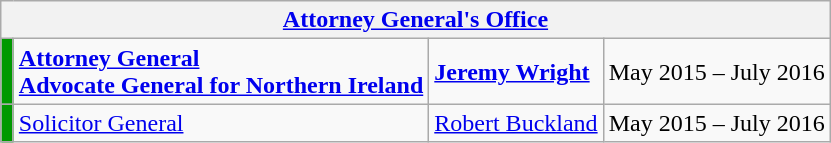<table class="wikitable">
<tr>
<th colspan=4><a href='#'>Attorney General's Office</a></th>
</tr>
<tr>
<td style="width:1px; background:#090;"></td>
<td><strong><a href='#'>Attorney General</a></strong><br><strong><a href='#'>Advocate General for Northern Ireland</a></strong></td>
<td><strong><a href='#'>Jeremy Wright</a></strong></td>
<td>May 2015 – July 2016</td>
</tr>
<tr>
<td style="width:1px; background:#090;"></td>
<td><a href='#'>Solicitor General</a></td>
<td><a href='#'>Robert Buckland</a></td>
<td>May 2015 – July 2016</td>
</tr>
</table>
